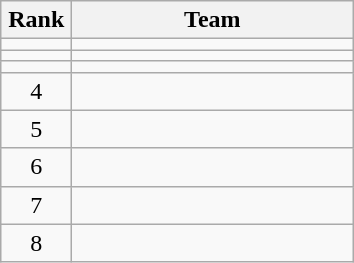<table class="wikitable" style="text-align: center;">
<tr>
<th width=40>Rank</th>
<th width=180>Team</th>
</tr>
<tr align=center>
<td></td>
<td style="text-align:left;"></td>
</tr>
<tr align=center>
<td></td>
<td style="text-align:left;"></td>
</tr>
<tr align=center>
<td></td>
<td style="text-align:left;"></td>
</tr>
<tr align=center>
<td>4</td>
<td style="text-align:left;"></td>
</tr>
<tr align=center>
<td>5</td>
<td style="text-align:left;"></td>
</tr>
<tr align=center>
<td>6</td>
<td style="text-align:left;"></td>
</tr>
<tr align=center>
<td>7</td>
<td style="text-align:left;"></td>
</tr>
<tr align=center>
<td>8</td>
<td style="text-align:left;"></td>
</tr>
</table>
